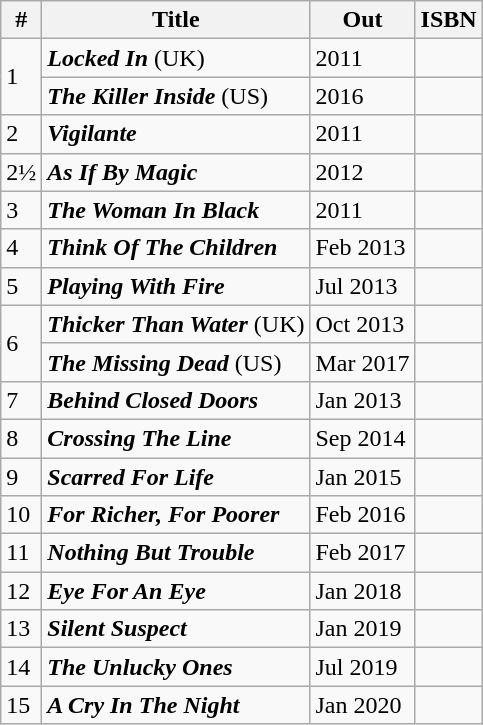<table class="wikitable sortable">
<tr>
<th>#</th>
<th>Title</th>
<th>Out</th>
<th class="unsortable">ISBN</th>
</tr>
<tr>
<td rowspan=2>1</td>
<td><strong><em>Locked In</em></strong> (UK)</td>
<td>2011</td>
<td></td>
</tr>
<tr>
<td><strong><em>The Killer Inside</em></strong> (US)</td>
<td>2016</td>
</tr>
<tr>
<td>2</td>
<td><strong><em>Vigilante</em></strong></td>
<td>2011</td>
<td></td>
</tr>
<tr>
<td>2½</td>
<td><strong><em>As If By Magic</em></strong></td>
<td>2012</td>
<td></td>
</tr>
<tr>
<td>3</td>
<td><strong><em>The Woman In Black</em></strong></td>
<td>2011</td>
<td></td>
</tr>
<tr>
<td>4</td>
<td><strong><em>Think Of The Children</em></strong></td>
<td>Feb 2013</td>
<td></td>
</tr>
<tr>
<td>5</td>
<td><strong><em>Playing With Fire</em></strong></td>
<td>Jul 2013</td>
<td></td>
</tr>
<tr>
<td rowspan=2>6</td>
<td><strong><em>Thicker Than Water</em></strong> (UK)</td>
<td>Oct 2013</td>
<td></td>
</tr>
<tr>
<td><strong><em>The Missing Dead</em></strong> (US)</td>
<td>Mar 2017</td>
<td></td>
</tr>
<tr>
<td>7</td>
<td><strong><em>Behind Closed Doors</em></strong></td>
<td>Jan 2013</td>
<td></td>
</tr>
<tr>
<td>8</td>
<td><strong><em>Crossing The Line</em></strong></td>
<td>Sep 2014</td>
<td></td>
</tr>
<tr>
<td>9</td>
<td><strong><em>Scarred For Life</em></strong></td>
<td>Jan 2015</td>
<td></td>
</tr>
<tr>
<td>10</td>
<td><strong><em>For Richer, For Poorer</em></strong></td>
<td>Feb 2016</td>
<td></td>
</tr>
<tr>
<td>11</td>
<td><strong><em>Nothing But Trouble</em></strong></td>
<td>Feb 2017</td>
<td></td>
</tr>
<tr>
<td>12</td>
<td><strong><em>Eye For An Eye</em></strong></td>
<td>Jan 2018</td>
<td></td>
</tr>
<tr>
<td>13</td>
<td><strong><em>Silent Suspect</em></strong></td>
<td>Jan 2019</td>
<td></td>
</tr>
<tr>
<td>14</td>
<td><strong><em>The Unlucky Ones</em></strong></td>
<td>Jul 2019</td>
<td></td>
</tr>
<tr>
<td>15</td>
<td><strong><em>A Cry In The Night</em></strong></td>
<td>Jan 2020</td>
<td></td>
</tr>
</table>
